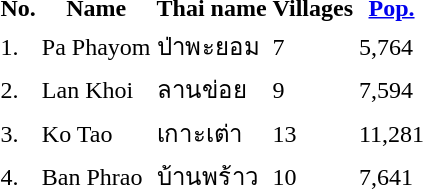<table>
<tr>
<th>No.</th>
<th>Name</th>
<th>Thai name</th>
<th>Villages</th>
<th><a href='#'>Pop.</a></th>
</tr>
<tr>
<td>1.</td>
<td>Pa Phayom</td>
<td>ป่าพะยอม</td>
<td>7</td>
<td>5,764</td>
<td></td>
</tr>
<tr>
<td>2.</td>
<td>Lan Khoi</td>
<td>ลานข่อย</td>
<td>9</td>
<td>7,594</td>
<td></td>
</tr>
<tr>
<td>3.</td>
<td>Ko Tao</td>
<td>เกาะเต่า</td>
<td>13</td>
<td>11,281</td>
<td></td>
</tr>
<tr>
<td>4.</td>
<td>Ban Phrao</td>
<td>บ้านพร้าว</td>
<td>10</td>
<td>7,641</td>
<td></td>
</tr>
</table>
